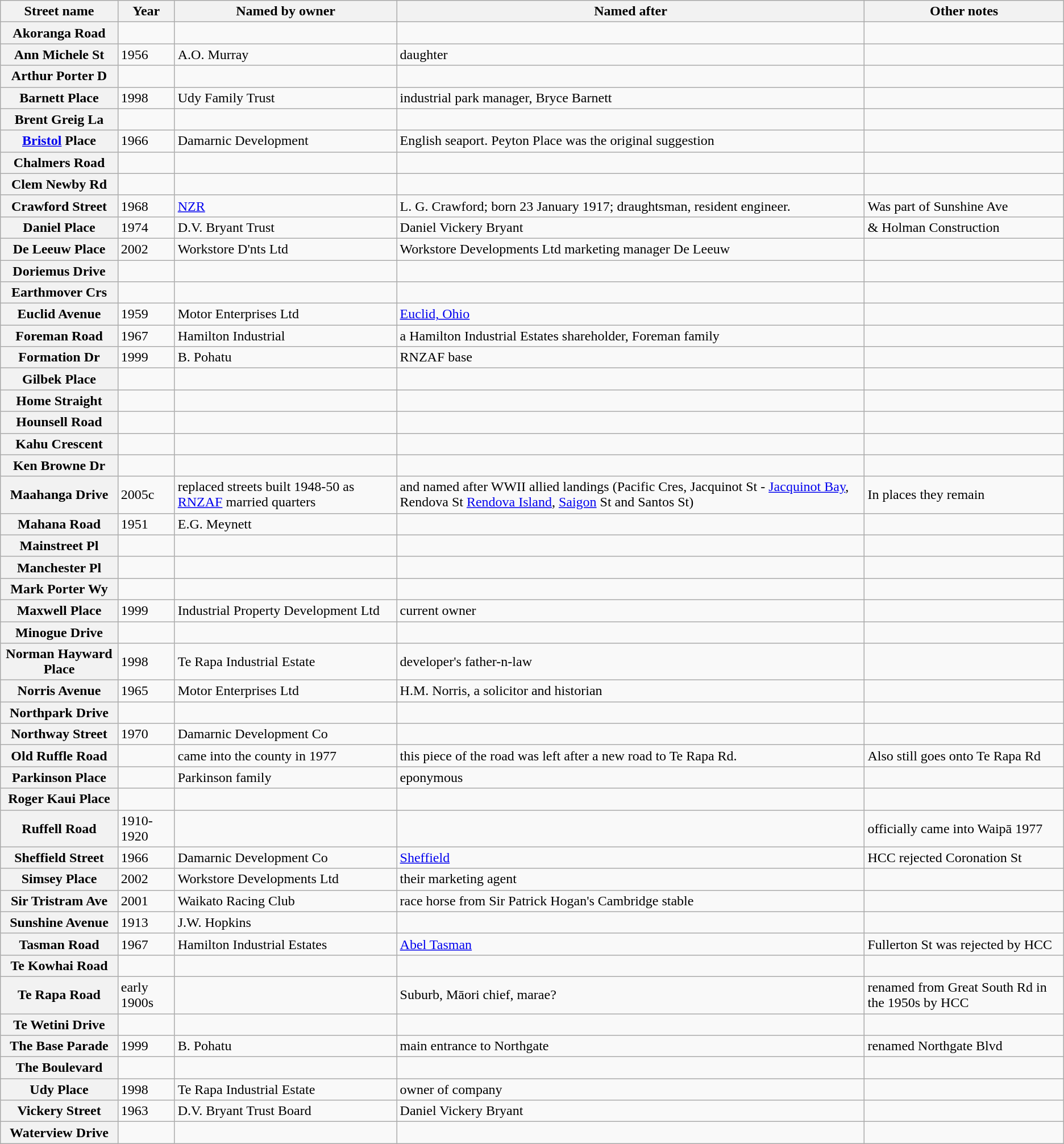<table class="wikitable sortable" border="1">
<tr>
<th>Street name</th>
<th><strong>Year</strong></th>
<th><strong>Named by owner</strong></th>
<th><strong>Named after</strong></th>
<th><strong>Other notes</strong></th>
</tr>
<tr>
<th>Akoranga Road</th>
<td></td>
<td></td>
<td></td>
<td></td>
</tr>
<tr>
<th>Ann Michele St</th>
<td>1956</td>
<td>A.O. Murray</td>
<td>daughter</td>
<td></td>
</tr>
<tr>
<th>Arthur Porter D</th>
<td></td>
<td></td>
<td></td>
<td></td>
</tr>
<tr>
<th>Barnett Place</th>
<td>1998</td>
<td>Udy Family Trust</td>
<td>industrial park manager, Bryce Barnett</td>
<td></td>
</tr>
<tr>
<th>Brent Greig La</th>
<td></td>
<td></td>
<td></td>
<td></td>
</tr>
<tr>
<th><a href='#'>Bristol</a> Place</th>
<td>1966</td>
<td>Damarnic Development</td>
<td>English seaport. Peyton Place was the original suggestion</td>
<td></td>
</tr>
<tr>
<th>Chalmers Road</th>
<td></td>
<td></td>
<td></td>
<td></td>
</tr>
<tr>
<th>Clem Newby Rd</th>
<td></td>
<td></td>
<td></td>
<td></td>
</tr>
<tr>
<th>Crawford Street</th>
<td>1968</td>
<td><a href='#'>NZR</a></td>
<td>L. G. Crawford; born 23 January 1917; draughtsman, resident engineer.</td>
<td>Was part of Sunshine Ave</td>
</tr>
<tr>
<th>Daniel Place</th>
<td>1974</td>
<td>D.V. Bryant Trust</td>
<td>Daniel Vickery Bryant</td>
<td>& Holman Construction</td>
</tr>
<tr>
<th>De Leeuw Place</th>
<td>2002</td>
<td>Workstore D'nts Ltd</td>
<td>Workstore Developments Ltd marketing manager De Leeuw</td>
<td></td>
</tr>
<tr>
<th>Doriemus Drive</th>
<td></td>
<td></td>
<td></td>
<td></td>
</tr>
<tr>
<th>Earthmover Crs</th>
<td></td>
<td></td>
<td></td>
<td></td>
</tr>
<tr>
<th>Euclid Avenue</th>
<td>1959</td>
<td>Motor Enterprises Ltd</td>
<td><a href='#'>Euclid, Ohio</a></td>
<td></td>
</tr>
<tr>
<th>Foreman Road</th>
<td>1967</td>
<td>Hamilton Industrial</td>
<td>a Hamilton Industrial Estates shareholder, Foreman family</td>
<td></td>
</tr>
<tr>
<th>Formation Dr</th>
<td>1999</td>
<td>B. Pohatu</td>
<td>RNZAF base</td>
<td></td>
</tr>
<tr>
<th>Gilbek Place</th>
<td></td>
<td></td>
<td></td>
<td></td>
</tr>
<tr>
<th>Home Straight</th>
<td></td>
<td></td>
<td></td>
<td></td>
</tr>
<tr>
<th>Hounsell Road</th>
<td></td>
<td></td>
<td></td>
<td></td>
</tr>
<tr>
<th>Kahu Crescent</th>
<td></td>
<td></td>
<td></td>
<td></td>
</tr>
<tr>
<th>Ken Browne Dr</th>
<td></td>
<td></td>
<td></td>
<td></td>
</tr>
<tr>
<th>Maahanga Drive</th>
<td>2005c</td>
<td>replaced streets built 1948-50 as <a href='#'>RNZAF</a> married quarters</td>
<td>and named after WWII allied landings (Pacific Cres, Jacquinot St - <a href='#'>Jacquinot Bay</a>, Rendova St <a href='#'>Rendova Island</a>, <a href='#'>Saigon</a> St and Santos St)</td>
<td>In places they  remain</td>
</tr>
<tr>
<th>Mahana Road</th>
<td>1951</td>
<td>E.G. Meynett</td>
<td></td>
<td></td>
</tr>
<tr>
<th>Mainstreet Pl</th>
<td></td>
<td></td>
<td></td>
<td></td>
</tr>
<tr>
<th>Manchester Pl</th>
<td></td>
<td></td>
<td></td>
<td></td>
</tr>
<tr>
<th>Mark Porter Wy</th>
<td></td>
<td></td>
<td></td>
<td></td>
</tr>
<tr>
<th>Maxwell Place</th>
<td>1999</td>
<td>Industrial Property Development Ltd</td>
<td>current owner</td>
<td></td>
</tr>
<tr>
<th>Minogue Drive</th>
<td></td>
<td></td>
<td></td>
<td></td>
</tr>
<tr>
<th>Norman Hayward Place</th>
<td>1998</td>
<td>Te Rapa Industrial Estate</td>
<td>developer's father-n-law</td>
<td></td>
</tr>
<tr>
<th>Norris Avenue</th>
<td>1965</td>
<td>Motor Enterprises Ltd</td>
<td>H.M. Norris, a solicitor and historian</td>
<td></td>
</tr>
<tr>
<th>Northpark Drive</th>
<td></td>
<td></td>
<td></td>
<td></td>
</tr>
<tr>
<th>Northway Street</th>
<td>1970</td>
<td>Damarnic Development Co</td>
<td></td>
<td></td>
</tr>
<tr>
<th>Old Ruffle Road</th>
<td></td>
<td>came into the county in 1977</td>
<td>this piece of the road was left after a new road to Te Rapa Rd.</td>
<td>Also still goes onto Te Rapa Rd</td>
</tr>
<tr>
<th>Parkinson Place</th>
<td></td>
<td>Parkinson family</td>
<td>eponymous</td>
<td></td>
</tr>
<tr>
<th>Roger Kaui Place</th>
<td></td>
<td></td>
<td></td>
<td></td>
</tr>
<tr>
<th>Ruffell Road</th>
<td>1910-1920</td>
<td></td>
<td></td>
<td>officially came into Waipā 1977</td>
</tr>
<tr>
<th>Sheffield Street</th>
<td>1966</td>
<td>Damarnic Development Co</td>
<td><a href='#'>Sheffield</a></td>
<td>HCC rejected Coronation St</td>
</tr>
<tr>
<th>Simsey Place</th>
<td>2002</td>
<td>Workstore Developments Ltd</td>
<td>their marketing agent</td>
<td></td>
</tr>
<tr>
<th>Sir Tristram Ave</th>
<td>2001</td>
<td>Waikato Racing Club</td>
<td>race horse from Sir Patrick Hogan's Cambridge stable</td>
<td></td>
</tr>
<tr>
<th>Sunshine Avenue</th>
<td>1913</td>
<td>J.W. Hopkins</td>
<td></td>
<td></td>
</tr>
<tr>
<th>Tasman Road</th>
<td>1967</td>
<td>Hamilton Industrial Estates</td>
<td><a href='#'>Abel Tasman</a></td>
<td>Fullerton St was rejected by HCC</td>
</tr>
<tr>
<th>Te Kowhai Road</th>
<td></td>
<td></td>
<td></td>
<td></td>
</tr>
<tr>
<th>Te Rapa Road</th>
<td>early 1900s</td>
<td></td>
<td>Suburb, Māori chief, marae?</td>
<td>renamed from Great South Rd in the 1950s by HCC</td>
</tr>
<tr>
<th>Te Wetini Drive</th>
<td></td>
<td></td>
<td></td>
<td></td>
</tr>
<tr>
<th>The Base Parade</th>
<td>1999</td>
<td>B. Pohatu</td>
<td>main entrance to Northgate</td>
<td>renamed Northgate Blvd</td>
</tr>
<tr>
<th>The Boulevard</th>
<td></td>
<td></td>
<td></td>
<td></td>
</tr>
<tr>
<th>Udy Place</th>
<td>1998</td>
<td>Te Rapa Industrial Estate</td>
<td>owner of company</td>
<td></td>
</tr>
<tr>
<th>Vickery Street</th>
<td>1963</td>
<td>D.V. Bryant Trust Board</td>
<td>Daniel Vickery Bryant</td>
<td></td>
</tr>
<tr>
<th>Waterview Drive</th>
<td></td>
<td></td>
<td></td>
<td></td>
</tr>
</table>
